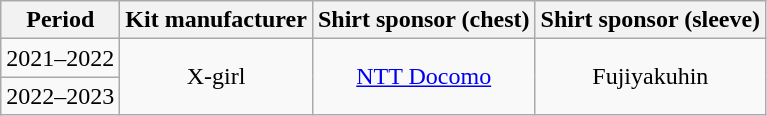<table class="wikitable" style="text-align:center">
<tr>
<th>Period</th>
<th>Kit manufacturer</th>
<th>Shirt sponsor (chest)</th>
<th>Shirt sponsor (sleeve)</th>
</tr>
<tr>
<td>2021–2022</td>
<td rowspan="2">X-girl</td>
<td rowspan="2"><a href='#'>NTT Docomo</a></td>
<td rowspan="2">Fujiyakuhin</td>
</tr>
<tr>
<td>2022–2023</td>
</tr>
</table>
